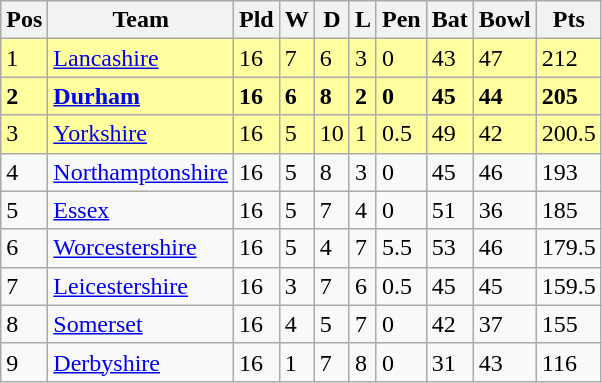<table class="wikitable">
<tr>
<th>Pos</th>
<th>Team</th>
<th>Pld</th>
<th>W</th>
<th>D</th>
<th>L</th>
<th>Pen</th>
<th>Bat</th>
<th>Bowl</th>
<th>Pts</th>
</tr>
<tr bgcolor="#ffffa0">
<td>1</td>
<td><a href='#'>Lancashire</a></td>
<td>16</td>
<td>7</td>
<td>6</td>
<td>3</td>
<td>0</td>
<td>43</td>
<td>47</td>
<td>212</td>
</tr>
<tr bgcolor="#ffffa0">
<td><strong>2</strong></td>
<td><strong><a href='#'>Durham</a></strong></td>
<td><strong>16</strong></td>
<td><strong>6</strong></td>
<td><strong>8</strong></td>
<td><strong>2</strong></td>
<td><strong>0</strong></td>
<td><strong>45</strong></td>
<td><strong>44</strong></td>
<td><strong>205</strong></td>
</tr>
<tr bgcolor="#ffffa0">
<td>3</td>
<td><a href='#'>Yorkshire</a></td>
<td>16</td>
<td>5</td>
<td>10</td>
<td>1</td>
<td>0.5</td>
<td>49</td>
<td>42</td>
<td>200.5</td>
</tr>
<tr>
<td>4</td>
<td><a href='#'>Northamptonshire</a></td>
<td>16</td>
<td>5</td>
<td>8</td>
<td>3</td>
<td>0</td>
<td>45</td>
<td>46</td>
<td>193</td>
</tr>
<tr>
<td>5</td>
<td><a href='#'>Essex</a></td>
<td>16</td>
<td>5</td>
<td>7</td>
<td>4</td>
<td>0</td>
<td>51</td>
<td>36</td>
<td>185</td>
</tr>
<tr>
<td>6</td>
<td><a href='#'>Worcestershire</a></td>
<td>16</td>
<td>5</td>
<td>4</td>
<td>7</td>
<td>5.5</td>
<td>53</td>
<td>46</td>
<td>179.5</td>
</tr>
<tr>
<td>7</td>
<td><a href='#'>Leicestershire</a></td>
<td>16</td>
<td>3</td>
<td>7</td>
<td>6</td>
<td>0.5</td>
<td>45</td>
<td>45</td>
<td>159.5</td>
</tr>
<tr>
<td>8</td>
<td><a href='#'>Somerset</a></td>
<td>16</td>
<td>4</td>
<td>5</td>
<td>7</td>
<td>0</td>
<td>42</td>
<td>37</td>
<td>155</td>
</tr>
<tr>
<td>9</td>
<td><a href='#'>Derbyshire</a></td>
<td>16</td>
<td>1</td>
<td>7</td>
<td>8</td>
<td>0</td>
<td>31</td>
<td>43</td>
<td>116</td>
</tr>
</table>
